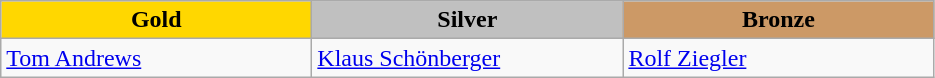<table class="wikitable" style="text-align:left">
<tr align="center">
<td width=200 bgcolor=gold><strong>Gold</strong></td>
<td width=200 bgcolor=silver><strong>Silver</strong></td>
<td width=200 bgcolor=CC9966><strong>Bronze</strong></td>
</tr>
<tr>
<td><a href='#'>Tom Andrews</a><br><em></em></td>
<td><a href='#'>Klaus Schönberger</a><br><em></em></td>
<td><a href='#'>Rolf Ziegler</a><br><em></em></td>
</tr>
</table>
